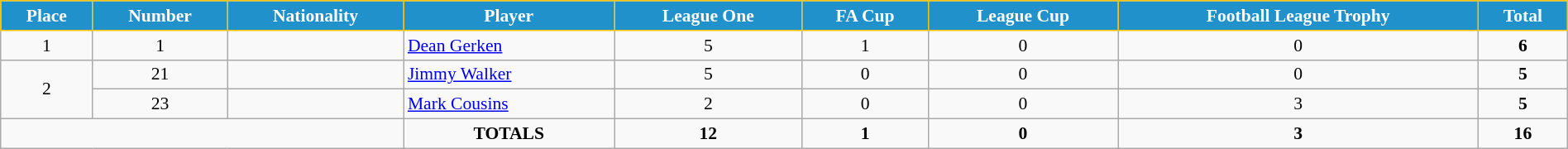<table class="wikitable" style="text-align:center; font-size:90%; width:100%;">
<tr>
<th style="background:#2191CC; color:white; border:1px solid #F7C408; text-align:center;">Place</th>
<th style="background:#2191CC; color:white; border:1px solid #F7C408; text-align:center;">Number</th>
<th style="background:#2191CC; color:white; border:1px solid #F7C408; text-align:center;">Nationality</th>
<th style="background:#2191CC; color:white; border:1px solid #F7C408; text-align:center;">Player</th>
<th style="background:#2191CC; color:white; border:1px solid #F7C408; text-align:center;">League One</th>
<th style="background:#2191CC; color:white; border:1px solid #F7C408; text-align:center;">FA Cup</th>
<th style="background:#2191CC; color:white; border:1px solid #F7C408; text-align:center;">League Cup</th>
<th style="background:#2191CC; color:white; border:1px solid #F7C408; text-align:center;">Football League Trophy</th>
<th style="background:#2191CC; color:white; border:1px solid #F7C408; text-align:center;">Total</th>
</tr>
<tr>
<td>1</td>
<td>1</td>
<td></td>
<td align="left"><a href='#'>Dean Gerken</a></td>
<td>5</td>
<td>1</td>
<td>0</td>
<td>0</td>
<td><strong>6</strong></td>
</tr>
<tr>
<td rowspan=2>2</td>
<td>21</td>
<td></td>
<td align="left"><a href='#'>Jimmy Walker</a></td>
<td>5</td>
<td>0</td>
<td>0</td>
<td>0</td>
<td><strong>5</strong></td>
</tr>
<tr>
<td>23</td>
<td></td>
<td align="left"><a href='#'>Mark Cousins</a></td>
<td>2</td>
<td>0</td>
<td>0</td>
<td>3</td>
<td><strong>5</strong></td>
</tr>
<tr>
<td colspan="3"></td>
<td><strong>TOTALS</strong></td>
<td><strong>12</strong></td>
<td><strong>1</strong></td>
<td><strong>0</strong></td>
<td><strong>3</strong></td>
<td><strong>16</strong></td>
</tr>
</table>
